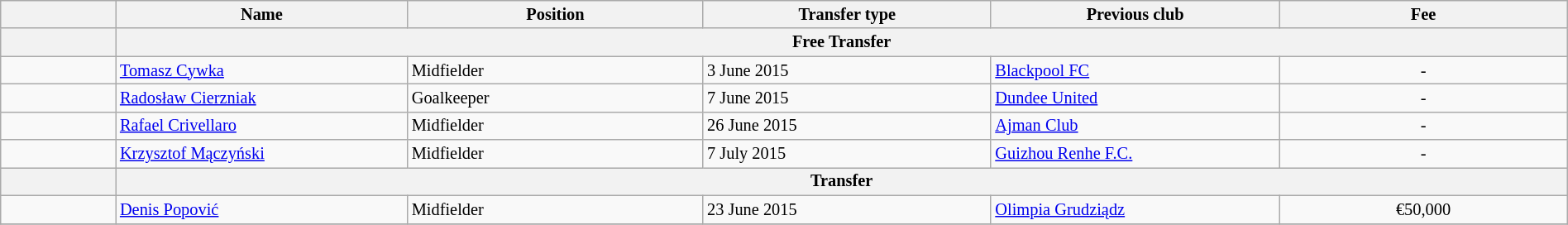<table class="wikitable" style="width:100%; font-size:85%;">
<tr>
<th width="2%"></th>
<th width="5%">Name</th>
<th width="5%">Position</th>
<th width="5%">Transfer type</th>
<th width="5%">Previous club</th>
<th width="5%">Fee</th>
</tr>
<tr>
<th></th>
<th colspan="5" align="center">Free Transfer</th>
</tr>
<tr>
<td align=center></td>
<td align=left> <a href='#'>Tomasz Cywka</a></td>
<td align=left>Midfielder</td>
<td align=left>3 June 2015</td>
<td align=left> <a href='#'>Blackpool FC</a></td>
<td align=center>-</td>
</tr>
<tr>
<td align=center></td>
<td align=left> <a href='#'>Radosław Cierzniak</a></td>
<td align=left>Goalkeeper</td>
<td align=left>7 June 2015</td>
<td align=left> <a href='#'>Dundee United</a></td>
<td align=center>-</td>
</tr>
<tr>
<td align=center></td>
<td align=left> <a href='#'>Rafael Crivellaro</a></td>
<td align=left>Midfielder</td>
<td align=left>26 June 2015</td>
<td align=left> <a href='#'>Ajman Club</a></td>
<td align=center>-</td>
</tr>
<tr>
<td align=center></td>
<td align=left> <a href='#'>Krzysztof Mączyński</a></td>
<td align=left>Midfielder</td>
<td align=left>7 July 2015</td>
<td align=left> <a href='#'>Guizhou Renhe F.C.</a></td>
<td align=center>-</td>
</tr>
<tr>
<th></th>
<th colspan="5" align="center">Transfer</th>
</tr>
<tr>
<td align=center></td>
<td align=left> <a href='#'>Denis Popović</a></td>
<td align=left>Midfielder</td>
<td align=left>23 June 2015</td>
<td align=left> <a href='#'>Olimpia Grudziądz</a></td>
<td align=center>€50,000</td>
</tr>
<tr>
</tr>
</table>
